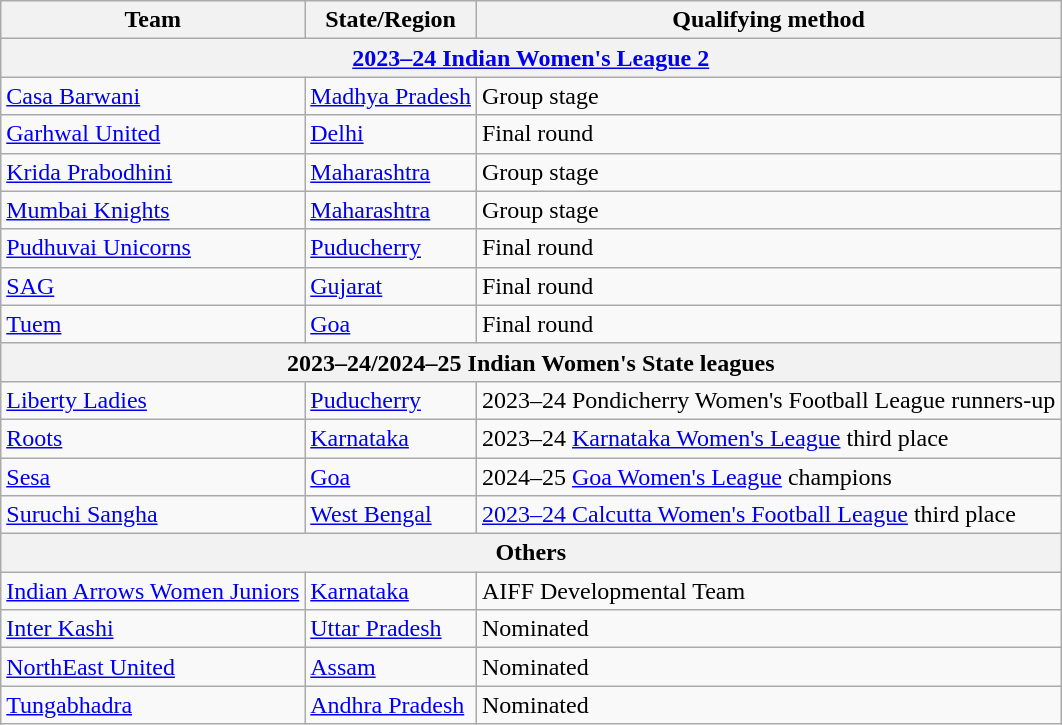<table class="wikitable sortable">
<tr>
<th>Team</th>
<th>State/Region</th>
<th>Qualifying method</th>
</tr>
<tr>
<th colspan="3" style="text-align:center;"><a href='#'>2023–24 Indian Women's League 2</a></th>
</tr>
<tr>
<td><a href='#'>Casa Barwani</a></td>
<td><a href='#'>Madhya Pradesh</a></td>
<td>Group stage</td>
</tr>
<tr>
<td><a href='#'>Garhwal United</a></td>
<td><a href='#'>Delhi</a></td>
<td>Final round</td>
</tr>
<tr>
<td><a href='#'>Krida Prabodhini</a></td>
<td><a href='#'>Maharashtra</a></td>
<td>Group stage</td>
</tr>
<tr>
<td><a href='#'>Mumbai Knights</a></td>
<td><a href='#'>Maharashtra</a></td>
<td>Group stage</td>
</tr>
<tr>
<td><a href='#'>Pudhuvai Unicorns</a></td>
<td><a href='#'>Puducherry</a></td>
<td>Final round</td>
</tr>
<tr>
<td><a href='#'>SAG</a></td>
<td><a href='#'>Gujarat</a></td>
<td>Final round</td>
</tr>
<tr>
<td><a href='#'>Tuem</a></td>
<td><a href='#'>Goa</a></td>
<td>Final round</td>
</tr>
<tr>
<th colspan="3" style="text-align:center;">2023–24/2024–25 Indian Women's State leagues</th>
</tr>
<tr>
<td><a href='#'>Liberty Ladies</a></td>
<td><a href='#'>Puducherry</a></td>
<td>2023–24 Pondicherry Women's Football League runners-up</td>
</tr>
<tr>
<td><a href='#'>Roots</a></td>
<td><a href='#'>Karnataka</a></td>
<td>2023–24 <a href='#'>Karnataka Women's League</a> third place</td>
</tr>
<tr>
<td><a href='#'>Sesa</a></td>
<td><a href='#'>Goa</a></td>
<td>2024–25 <a href='#'>Goa Women's League</a> champions</td>
</tr>
<tr>
<td><a href='#'>Suruchi Sangha</a></td>
<td><a href='#'>West Bengal</a></td>
<td><a href='#'>2023–24 Calcutta Women's Football League</a> third place</td>
</tr>
<tr>
<th colspan="3" style="text-align:center;">Others</th>
</tr>
<tr>
<td><a href='#'>Indian Arrows Women Juniors</a></td>
<td><a href='#'>Karnataka</a></td>
<td>AIFF Developmental Team</td>
</tr>
<tr>
<td><a href='#'>Inter Kashi</a></td>
<td><a href='#'>Uttar Pradesh</a></td>
<td>Nominated</td>
</tr>
<tr>
<td><a href='#'>NorthEast United</a></td>
<td><a href='#'>Assam</a></td>
<td>Nominated</td>
</tr>
<tr>
<td><a href='#'>Tungabhadra</a></td>
<td><a href='#'>Andhra Pradesh</a></td>
<td>Nominated</td>
</tr>
</table>
